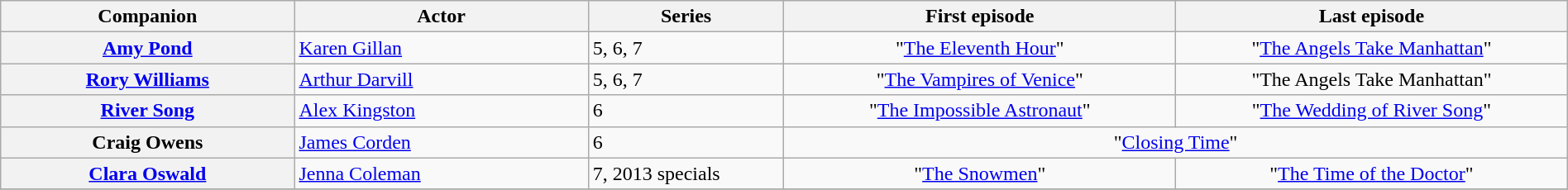<table class="wikitable plainrowheaders" style="width:100%;">
<tr>
<th scope="col" style="width:15%;">Companion</th>
<th scope="col" style="width:15%;">Actor</th>
<th scope="col" style="width:10%;">Series</th>
<th scope="col" style="width:20%;">First episode</th>
<th scope="col" style="width:20%;">Last episode</th>
</tr>
<tr>
<th scope="row"><a href='#'>Amy Pond</a></th>
<td><a href='#'>Karen Gillan</a></td>
<td>5, 6, 7</td>
<td align="center">"<a href='#'>The Eleventh Hour</a>"</td>
<td align="center">"<a href='#'>The Angels Take Manhattan</a>"</td>
</tr>
<tr>
<th scope="row"><a href='#'>Rory Williams</a></th>
<td><a href='#'>Arthur Darvill</a></td>
<td>5, 6, 7</td>
<td align="center">"<a href='#'>The Vampires of Venice</a>"</td>
<td align="center">"The Angels Take Manhattan"</td>
</tr>
<tr>
<th scope="row"><a href='#'>River Song</a></th>
<td><a href='#'>Alex Kingston</a></td>
<td>6</td>
<td align="center">"<a href='#'>The Impossible Astronaut</a>"</td>
<td align="center">"<a href='#'>The Wedding of River Song</a>"</td>
</tr>
<tr>
<th scope="row">Craig Owens</th>
<td><a href='#'>James Corden</a></td>
<td>6</td>
<td align="center" colspan="2">"<a href='#'>Closing Time</a>"</td>
</tr>
<tr>
<th scope="row"><a href='#'>Clara Oswald</a></th>
<td><a href='#'>Jenna Coleman</a></td>
<td>7, 2013 specials</td>
<td align="center">"<a href='#'>The Snowmen</a>"</td>
<td align="center">"<a href='#'>The Time of the Doctor</a>"</td>
</tr>
<tr>
</tr>
</table>
